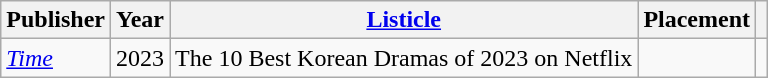<table class="wikitable plainrowheaders">
<tr>
<th scope="col">Publisher</th>
<th scope="col">Year</th>
<th scope="col"><a href='#'>Listicle</a></th>
<th scope="col">Placement</th>
<th scope="col"></th>
</tr>
<tr>
<td><em><a href='#'>Time</a></em></td>
<td style="text-align:center">2023</td>
<td>The 10 Best Korean Dramas of 2023 on Netflix</td>
<td></td>
<td style="text-align:center"></td>
</tr>
</table>
